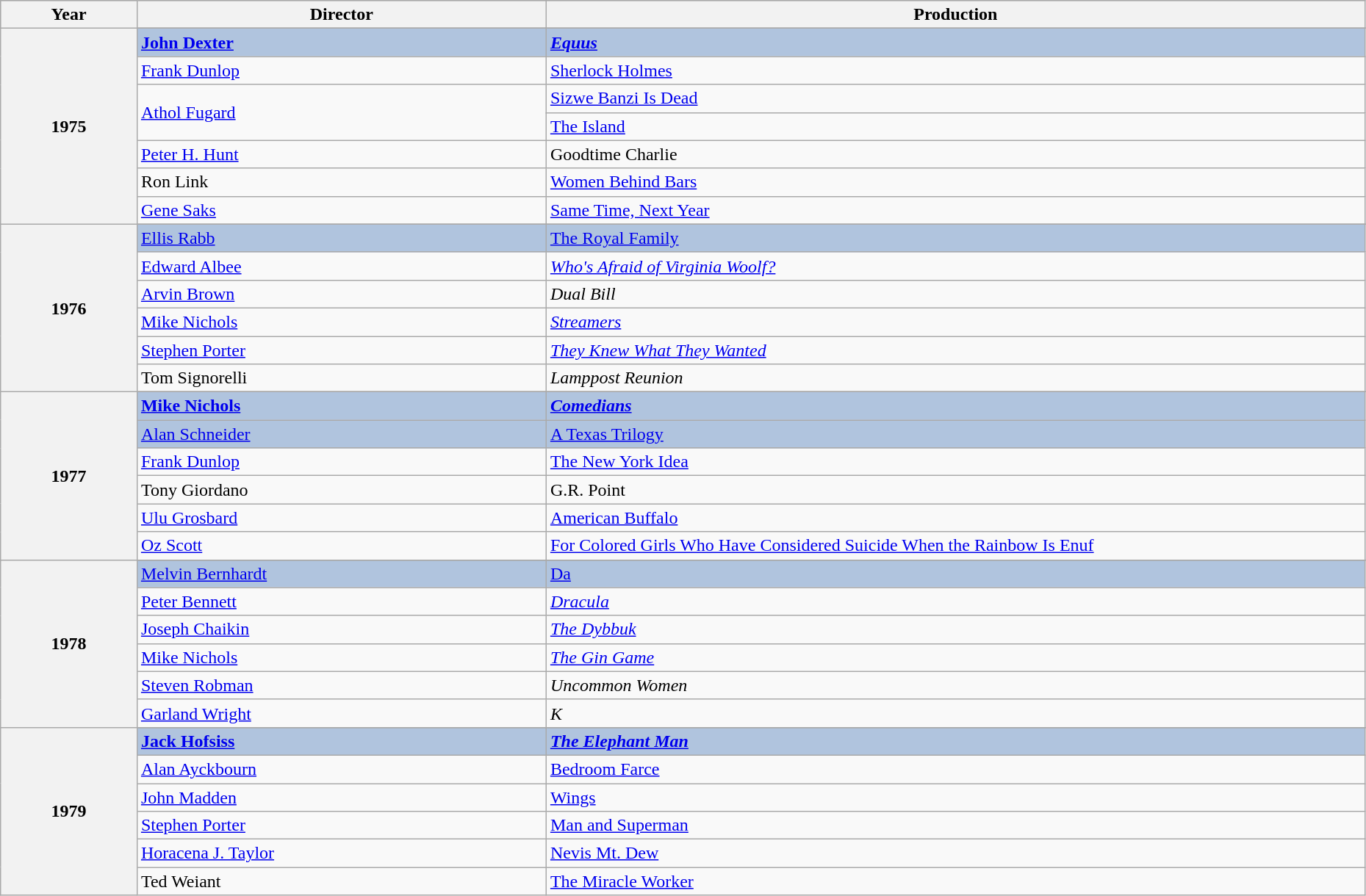<table class="wikitable" style="width:98%;">
<tr style="background:#bebebe;">
<th style="width:10%;">Year</th>
<th style="width:30%;">Director</th>
<th style="width:60%;">Production</th>
</tr>
<tr>
<th rowspan="8" align="center">1975</th>
</tr>
<tr style="background:#B0C4DE">
<td><strong><a href='#'>John Dexter</a></strong></td>
<td><strong><em><a href='#'>Equus</a><em> <strong></td>
</tr>
<tr>
<td><a href='#'>Frank Dunlop</a></td>
<td></em><a href='#'>Sherlock Holmes</a><em></td>
</tr>
<tr>
<td rowspan="2"><a href='#'>Athol Fugard</a></td>
<td></em><a href='#'>Sizwe Banzi Is Dead</a><em></td>
</tr>
<tr>
<td></em><a href='#'>The Island</a><em></td>
</tr>
<tr>
<td><a href='#'>Peter H. Hunt</a></td>
<td></em>Goodtime Charlie<em></td>
</tr>
<tr>
<td>Ron Link</td>
<td></em><a href='#'>Women Behind Bars</a><em></td>
</tr>
<tr>
<td><a href='#'>Gene Saks</a></td>
<td></em><a href='#'>Same Time, Next Year</a><em></td>
</tr>
<tr>
<th rowspan="7" align="center">1976</th>
</tr>
<tr style="background:#B0C4DE">
<td></strong><a href='#'>Ellis Rabb</a><strong></td>
<td></em></strong><a href='#'>The Royal Family</a></em> </strong></td>
</tr>
<tr>
<td><a href='#'>Edward Albee</a></td>
<td><em><a href='#'>Who's Afraid of Virginia Woolf?</a></em></td>
</tr>
<tr>
<td><a href='#'>Arvin Brown</a></td>
<td><em>Dual Bill</em></td>
</tr>
<tr>
<td><a href='#'>Mike Nichols</a></td>
<td><em><a href='#'>Streamers</a></em></td>
</tr>
<tr>
<td><a href='#'>Stephen Porter</a></td>
<td><em><a href='#'>They Knew What They Wanted</a></em></td>
</tr>
<tr>
<td>Tom Signorelli</td>
<td><em>Lamppost Reunion</em></td>
</tr>
<tr>
<th rowspan="7" align="center">1977</th>
</tr>
<tr style="background:#B0C4DE">
<td><strong><a href='#'>Mike Nichols</a></strong></td>
<td><strong><em><a href='#'>Comedians</a><em> <strong></td>
</tr>
<tr style="background:#B0C4DE">
<td></strong><a href='#'>Alan Schneider</a><strong></td>
<td></em></strong><a href='#'>A Texas Trilogy</a><strong><em></td>
</tr>
<tr>
<td><a href='#'>Frank Dunlop</a></td>
<td></em><a href='#'>The New York Idea</a><em></td>
</tr>
<tr>
<td>Tony Giordano</td>
<td></em>G.R. Point<em></td>
</tr>
<tr>
<td><a href='#'>Ulu Grosbard</a></td>
<td></em><a href='#'>American Buffalo</a><em></td>
</tr>
<tr>
<td><a href='#'>Oz Scott</a></td>
<td></em><a href='#'>For Colored Girls Who Have Considered Suicide When the Rainbow Is Enuf</a><em></td>
</tr>
<tr>
<th rowspan="7" align="center">1978</th>
</tr>
<tr style="background:#B0C4DE">
<td></strong><a href='#'>Melvin Bernhardt</a><strong></td>
<td></em></strong><a href='#'>Da</a></em> </strong></td>
</tr>
<tr>
<td><a href='#'>Peter Bennett</a></td>
<td><em><a href='#'>Dracula</a></em></td>
</tr>
<tr>
<td><a href='#'>Joseph Chaikin</a></td>
<td><em><a href='#'>The Dybbuk</a></em></td>
</tr>
<tr>
<td><a href='#'>Mike Nichols</a></td>
<td><em><a href='#'>The Gin Game</a></em></td>
</tr>
<tr>
<td><a href='#'>Steven Robman</a></td>
<td><em>Uncommon Women</em></td>
</tr>
<tr>
<td><a href='#'>Garland Wright</a></td>
<td><em>K</em></td>
</tr>
<tr>
<th rowspan="7" align="center">1979</th>
</tr>
<tr style="background:#B0C4DE">
<td><strong><a href='#'>Jack Hofsiss</a></strong></td>
<td><strong><em><a href='#'>The Elephant Man</a><em> <strong></td>
</tr>
<tr>
<td><a href='#'>Alan Ayckbourn</a></td>
<td></em><a href='#'>Bedroom Farce</a><em></td>
</tr>
<tr>
<td><a href='#'>John Madden</a></td>
<td></em><a href='#'>Wings</a><em></td>
</tr>
<tr>
<td><a href='#'>Stephen Porter</a></td>
<td></em><a href='#'>Man and Superman</a><em></td>
</tr>
<tr>
<td><a href='#'>Horacena J. Taylor</a></td>
<td></em><a href='#'>Nevis Mt. Dew</a><em></td>
</tr>
<tr>
<td>Ted Weiant</td>
<td></em><a href='#'>The Miracle Worker</a><em></td>
</tr>
</table>
